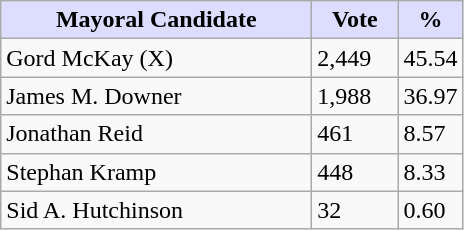<table class="wikitable">
<tr>
<th style="background:#ddf; width:200px;">Mayoral Candidate </th>
<th style="background:#ddf; width:50px;">Vote</th>
<th style="background:#ddf; width:30px;">%</th>
</tr>
<tr>
<td>Gord McKay (X)</td>
<td>2,449</td>
<td>45.54</td>
</tr>
<tr>
<td>James M. Downer</td>
<td>1,988</td>
<td>36.97</td>
</tr>
<tr>
<td>Jonathan Reid</td>
<td>461</td>
<td>8.57</td>
</tr>
<tr>
<td>Stephan Kramp</td>
<td>448</td>
<td>8.33</td>
</tr>
<tr>
<td>Sid A. Hutchinson</td>
<td>32</td>
<td>0.60</td>
</tr>
</table>
